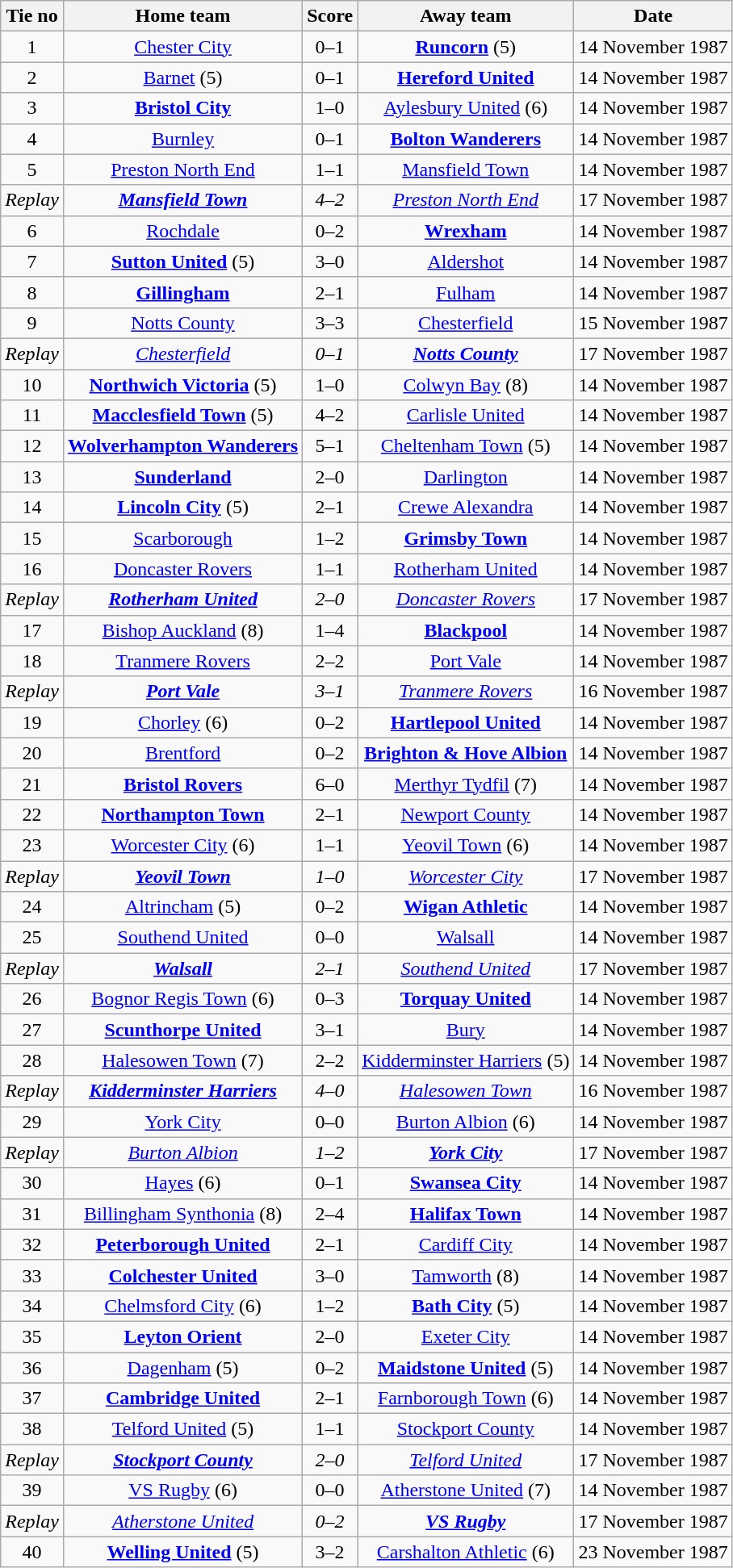<table class="wikitable" style="text-align: center">
<tr>
<th>Tie no</th>
<th>Home team</th>
<th>Score</th>
<th>Away team</th>
<th>Date</th>
</tr>
<tr>
<td>1</td>
<td><a href='#'>Chester City</a></td>
<td>0–1</td>
<td><strong><a href='#'>Runcorn</a></strong> (5)</td>
<td>14 November 1987</td>
</tr>
<tr>
<td>2</td>
<td><a href='#'>Barnet</a> (5)</td>
<td>0–1</td>
<td><strong><a href='#'>Hereford United</a></strong></td>
<td>14 November 1987</td>
</tr>
<tr>
<td>3</td>
<td><strong><a href='#'>Bristol City</a></strong></td>
<td>1–0</td>
<td><a href='#'>Aylesbury United</a> (6)</td>
<td>14 November 1987</td>
</tr>
<tr>
<td>4</td>
<td><a href='#'>Burnley</a></td>
<td>0–1</td>
<td><strong><a href='#'>Bolton Wanderers</a></strong></td>
<td>14 November 1987</td>
</tr>
<tr>
<td>5</td>
<td><a href='#'>Preston North End</a></td>
<td>1–1</td>
<td><a href='#'>Mansfield Town</a></td>
<td>14 November 1987</td>
</tr>
<tr>
<td><em>Replay</em></td>
<td><strong><em><a href='#'>Mansfield Town</a></em></strong></td>
<td><em>4–2</em></td>
<td><em><a href='#'>Preston North End</a></em></td>
<td>17 November 1987</td>
</tr>
<tr>
<td>6</td>
<td><a href='#'>Rochdale</a></td>
<td>0–2</td>
<td><strong><a href='#'>Wrexham</a></strong></td>
<td>14 November 1987</td>
</tr>
<tr>
<td>7</td>
<td><strong><a href='#'>Sutton United</a></strong> (5)</td>
<td>3–0</td>
<td><a href='#'>Aldershot</a></td>
<td>14 November 1987</td>
</tr>
<tr>
<td>8</td>
<td><strong><a href='#'>Gillingham</a></strong></td>
<td>2–1</td>
<td><a href='#'>Fulham</a></td>
<td>14 November 1987</td>
</tr>
<tr>
<td>9</td>
<td><a href='#'>Notts County</a></td>
<td>3–3</td>
<td><a href='#'>Chesterfield</a></td>
<td>15 November 1987</td>
</tr>
<tr>
<td><em>Replay</em></td>
<td><em><a href='#'>Chesterfield</a></em></td>
<td><em>0–1</em></td>
<td><strong><em><a href='#'>Notts County</a></em></strong></td>
<td>17 November 1987</td>
</tr>
<tr>
<td>10</td>
<td><strong><a href='#'>Northwich Victoria</a></strong> (5)</td>
<td>1–0</td>
<td><a href='#'>Colwyn Bay</a> (8)</td>
<td>14 November 1987</td>
</tr>
<tr>
<td>11</td>
<td><strong><a href='#'>Macclesfield Town</a></strong> (5)</td>
<td>4–2</td>
<td><a href='#'>Carlisle United</a></td>
<td>14 November 1987</td>
</tr>
<tr>
<td>12</td>
<td><strong><a href='#'>Wolverhampton Wanderers</a></strong></td>
<td>5–1</td>
<td><a href='#'>Cheltenham Town</a> (5)</td>
<td>14 November 1987</td>
</tr>
<tr>
<td>13</td>
<td><strong><a href='#'>Sunderland</a></strong></td>
<td>2–0</td>
<td><a href='#'>Darlington</a></td>
<td>14 November 1987</td>
</tr>
<tr>
<td>14</td>
<td><strong><a href='#'>Lincoln City</a></strong> (5)</td>
<td>2–1</td>
<td><a href='#'>Crewe Alexandra</a></td>
<td>14 November 1987</td>
</tr>
<tr>
<td>15</td>
<td><a href='#'>Scarborough</a></td>
<td>1–2</td>
<td><strong><a href='#'>Grimsby Town</a></strong></td>
<td>14 November 1987</td>
</tr>
<tr>
<td>16</td>
<td><a href='#'>Doncaster Rovers</a></td>
<td>1–1</td>
<td><a href='#'>Rotherham United</a></td>
<td>14 November 1987</td>
</tr>
<tr>
<td><em>Replay</em></td>
<td><strong><em><a href='#'>Rotherham United</a></em></strong></td>
<td><em>2–0</em></td>
<td><em><a href='#'>Doncaster Rovers</a></em></td>
<td>17 November 1987</td>
</tr>
<tr>
<td>17</td>
<td><a href='#'>Bishop Auckland</a> (8)</td>
<td>1–4</td>
<td><strong><a href='#'>Blackpool</a></strong></td>
<td>14 November 1987</td>
</tr>
<tr>
<td>18</td>
<td><a href='#'>Tranmere Rovers</a></td>
<td>2–2</td>
<td><a href='#'>Port Vale</a></td>
<td>14 November 1987</td>
</tr>
<tr>
<td><em>Replay</em></td>
<td><strong><em><a href='#'>Port Vale</a></em></strong></td>
<td><em>3–1</em></td>
<td><em><a href='#'>Tranmere Rovers</a></em></td>
<td>16 November 1987</td>
</tr>
<tr>
<td>19</td>
<td><a href='#'>Chorley</a> (6)</td>
<td>0–2</td>
<td><strong><a href='#'>Hartlepool United</a></strong></td>
<td>14 November 1987</td>
</tr>
<tr>
<td>20</td>
<td><a href='#'>Brentford</a></td>
<td>0–2</td>
<td><strong><a href='#'>Brighton & Hove Albion</a></strong></td>
<td>14 November 1987</td>
</tr>
<tr>
<td>21</td>
<td><strong><a href='#'>Bristol Rovers</a></strong></td>
<td>6–0</td>
<td><a href='#'>Merthyr Tydfil</a> (7)</td>
<td>14 November 1987</td>
</tr>
<tr>
<td>22</td>
<td><strong><a href='#'>Northampton Town</a></strong></td>
<td>2–1</td>
<td><a href='#'>Newport County</a></td>
<td>14 November 1987</td>
</tr>
<tr>
<td>23</td>
<td><a href='#'>Worcester City</a> (6)</td>
<td>1–1</td>
<td><a href='#'>Yeovil Town</a> (6)</td>
<td>14 November 1987</td>
</tr>
<tr>
<td><em>Replay</em></td>
<td><strong><em><a href='#'>Yeovil Town</a></em></strong></td>
<td><em>1–0</em></td>
<td><em><a href='#'>Worcester City</a></em></td>
<td>17 November 1987</td>
</tr>
<tr>
<td>24</td>
<td><a href='#'>Altrincham</a> (5)</td>
<td>0–2</td>
<td><strong><a href='#'>Wigan Athletic</a></strong></td>
<td>14 November 1987</td>
</tr>
<tr>
<td>25</td>
<td><a href='#'>Southend United</a></td>
<td>0–0</td>
<td><a href='#'>Walsall</a></td>
<td>14 November 1987</td>
</tr>
<tr>
<td><em>Replay</em></td>
<td><strong><em><a href='#'>Walsall</a></em></strong></td>
<td><em>2–1</em></td>
<td><em><a href='#'>Southend United</a></em></td>
<td>17 November 1987</td>
</tr>
<tr>
<td>26</td>
<td><a href='#'>Bognor Regis Town</a> (6)</td>
<td>0–3</td>
<td><strong><a href='#'>Torquay United</a></strong></td>
<td>14 November 1987</td>
</tr>
<tr>
<td>27</td>
<td><strong><a href='#'>Scunthorpe United</a></strong></td>
<td>3–1</td>
<td><a href='#'>Bury</a></td>
<td>14 November 1987</td>
</tr>
<tr>
<td>28</td>
<td><a href='#'>Halesowen Town</a> (7)</td>
<td>2–2</td>
<td><a href='#'>Kidderminster Harriers</a> (5)</td>
<td>14 November 1987</td>
</tr>
<tr>
<td><em>Replay</em></td>
<td><strong><em><a href='#'>Kidderminster Harriers</a></em></strong></td>
<td><em>4–0</em></td>
<td><em><a href='#'>Halesowen Town</a></em></td>
<td>16 November 1987</td>
</tr>
<tr>
<td>29</td>
<td><a href='#'>York City</a></td>
<td>0–0</td>
<td><a href='#'>Burton Albion</a> (6)</td>
<td>14 November 1987</td>
</tr>
<tr>
<td><em>Replay</em></td>
<td><em><a href='#'>Burton Albion</a></em></td>
<td><em>1–2</em></td>
<td><strong><em><a href='#'>York City</a></em></strong></td>
<td>17 November 1987</td>
</tr>
<tr>
<td>30</td>
<td><a href='#'>Hayes</a> (6)</td>
<td>0–1</td>
<td><strong><a href='#'>Swansea City</a></strong></td>
<td>14 November 1987</td>
</tr>
<tr>
<td>31</td>
<td><a href='#'>Billingham Synthonia</a> (8)</td>
<td>2–4</td>
<td><strong><a href='#'>Halifax Town</a></strong></td>
<td>14 November 1987</td>
</tr>
<tr>
<td>32</td>
<td><strong><a href='#'>Peterborough United</a></strong></td>
<td>2–1</td>
<td><a href='#'>Cardiff City</a></td>
<td>14 November 1987</td>
</tr>
<tr>
<td>33</td>
<td><strong><a href='#'>Colchester United</a></strong></td>
<td>3–0</td>
<td><a href='#'>Tamworth</a> (8)</td>
<td>14 November 1987</td>
</tr>
<tr>
<td>34</td>
<td><a href='#'>Chelmsford City</a> (6)</td>
<td>1–2</td>
<td><strong><a href='#'>Bath City</a></strong> (5)</td>
<td>14 November 1987</td>
</tr>
<tr>
<td>35</td>
<td><strong><a href='#'>Leyton Orient</a></strong></td>
<td>2–0</td>
<td><a href='#'>Exeter City</a></td>
<td>14 November 1987</td>
</tr>
<tr>
<td>36</td>
<td><a href='#'>Dagenham</a> (5)</td>
<td>0–2</td>
<td><strong><a href='#'>Maidstone United</a></strong> (5)</td>
<td>14 November 1987</td>
</tr>
<tr>
<td>37</td>
<td><strong><a href='#'>Cambridge United</a></strong></td>
<td>2–1</td>
<td><a href='#'>Farnborough Town</a> (6)</td>
<td>14 November 1987</td>
</tr>
<tr>
<td>38</td>
<td><a href='#'>Telford United</a> (5)</td>
<td>1–1</td>
<td><a href='#'>Stockport County</a></td>
<td>14 November 1987</td>
</tr>
<tr>
<td><em>Replay</em></td>
<td><strong><em><a href='#'>Stockport County</a></em></strong></td>
<td><em>2–0</em></td>
<td><em><a href='#'>Telford United</a></em></td>
<td>17 November 1987</td>
</tr>
<tr>
<td>39</td>
<td><a href='#'>VS Rugby</a> (6)</td>
<td>0–0</td>
<td><a href='#'>Atherstone United</a> (7)</td>
<td>14 November 1987</td>
</tr>
<tr>
<td><em>Replay</em></td>
<td><em><a href='#'>Atherstone United</a></em></td>
<td><em>0–2</em></td>
<td><strong><em><a href='#'>VS Rugby</a></em></strong></td>
<td>17 November 1987</td>
</tr>
<tr>
<td>40</td>
<td><strong><a href='#'>Welling United</a></strong> (5)</td>
<td>3–2</td>
<td><a href='#'>Carshalton Athletic</a> (6)</td>
<td>23 November 1987</td>
</tr>
</table>
